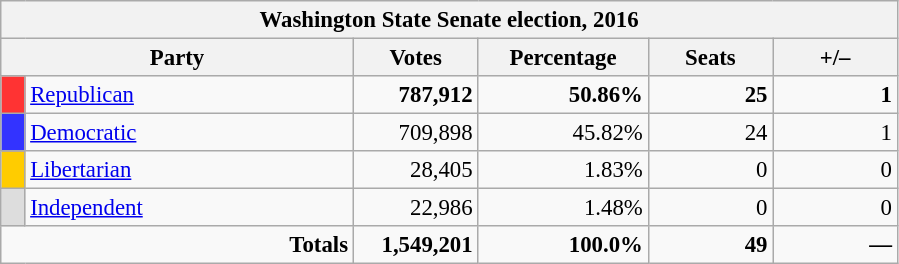<table class="wikitable" style="font-size:95%;">
<tr>
<th colspan="6">Washington  State Senate election, 2016</th>
</tr>
<tr>
<th colspan=2 style="width: 15em">Party</th>
<th style="width: 5em">Votes</th>
<th style="width: 7em">Percentage</th>
<th style="width: 5em">Seats</th>
<th style="width: 5em">+/–</th>
</tr>
<tr>
<th style="background-color:#FF3333; width: 3px"></th>
<td style="width: 130px"><a href='#'>Republican</a></td>
<td align="right"><strong>787,912</strong></td>
<td align="right"><strong>50.86%</strong></td>
<td align="right"><strong>25</strong></td>
<td align="right"><strong> 1</strong></td>
</tr>
<tr>
<th style="background-color:#3333FF; width: 3px"></th>
<td style="width: 130px"><a href='#'>Democratic</a></td>
<td align="right">709,898</td>
<td align="right">45.82%</td>
<td align="right">24</td>
<td align="right"> 1</td>
</tr>
<tr>
<th style="background-color:#FC0; width: 3px"></th>
<td style="width: 130px"><a href='#'>Libertarian</a></td>
<td align="right">28,405</td>
<td align="right">1.83%</td>
<td align="right">0</td>
<td align="right">0</td>
</tr>
<tr>
<th style="background-color:#DDDDDD; width: 3px"></th>
<td style="width: 130px"><a href='#'>Independent</a></td>
<td align="right">22,986</td>
<td align="right">1.48%</td>
<td align="right">0</td>
<td align="right">0</td>
</tr>
<tr>
<td colspan="2" align="right"><strong>Totals</strong></td>
<td align="right"><strong>1,549,201</strong></td>
<td align="right"><strong>100.0%</strong></td>
<td align="right"><strong>49</strong></td>
<td align="right"><strong>—</strong></td>
</tr>
</table>
